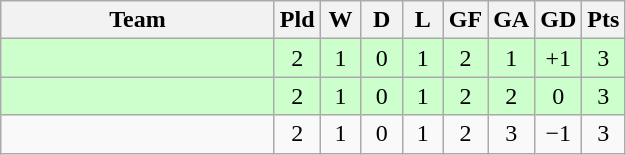<table class="wikitable" style="text-align:center;">
<tr>
<th width=175>Team</th>
<th width=20 abbr="Played">Pld</th>
<th width=20 abbr="Won">W</th>
<th width=20 abbr="Drawn">D</th>
<th width=20 abbr="Lost">L</th>
<th width=20 abbr="Goals for">GF</th>
<th width=20 abbr="Goals against">GA</th>
<th width=20 abbr="Goal difference">GD</th>
<th width=20 abbr="Points">Pts</th>
</tr>
<tr ---- align="center" bgcolor="ccffcc">
<td align="left"></td>
<td>2</td>
<td>1</td>
<td>0</td>
<td>1</td>
<td>2</td>
<td>1</td>
<td>+1</td>
<td>3</td>
</tr>
<tr ---- align="center" bgcolor="ccffcc">
<td align="left"></td>
<td>2</td>
<td>1</td>
<td>0</td>
<td>1</td>
<td>2</td>
<td>2</td>
<td>0</td>
<td>3</td>
</tr>
<tr ---- align="center">
<td align="left"></td>
<td>2</td>
<td>1</td>
<td>0</td>
<td>1</td>
<td>2</td>
<td>3</td>
<td>−1</td>
<td>3</td>
</tr>
</table>
